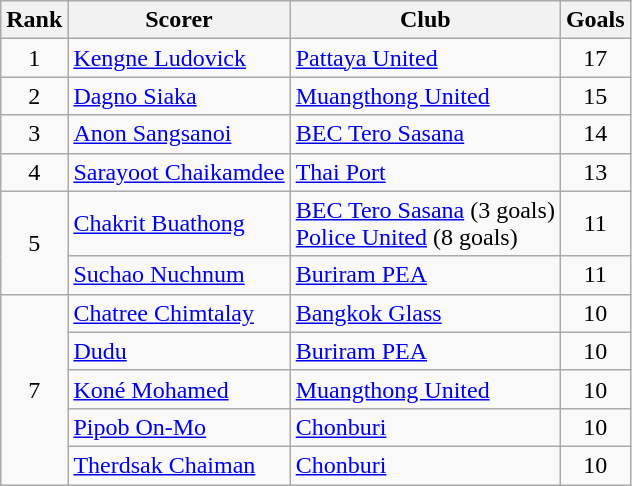<table class="wikitable" style="text-align:center">
<tr>
<th>Rank</th>
<th>Scorer</th>
<th>Club</th>
<th>Goals</th>
</tr>
<tr>
<td rowspan="1">1</td>
<td align="left"> <a href='#'>Kengne Ludovick</a></td>
<td align="left"><a href='#'>Pattaya United</a></td>
<td align=center>17</td>
</tr>
<tr>
<td rowspan="1">2</td>
<td align="left"> <a href='#'>Dagno Siaka</a></td>
<td align="left"><a href='#'>Muangthong United</a></td>
<td align=center>15</td>
</tr>
<tr>
<td rowspan="1">3</td>
<td align="left"> <a href='#'>Anon Sangsanoi</a></td>
<td align="left"><a href='#'>BEC Tero Sasana</a></td>
<td align=center>14</td>
</tr>
<tr>
<td rowspan="1">4</td>
<td align="left"> <a href='#'>Sarayoot Chaikamdee</a></td>
<td align="left"><a href='#'>Thai Port</a></td>
<td align=center>13</td>
</tr>
<tr>
<td rowspan="2">5</td>
<td align="left"> <a href='#'>Chakrit Buathong</a></td>
<td align="left"><a href='#'>BEC Tero Sasana</a> (3 goals)<br><a href='#'>Police United</a> (8 goals)</td>
<td align=center>11</td>
</tr>
<tr>
<td align="left"> <a href='#'>Suchao Nuchnum</a></td>
<td align="left"><a href='#'>Buriram PEA</a></td>
<td align=center>11</td>
</tr>
<tr>
<td rowspan="5">7</td>
<td align="left"> <a href='#'>Chatree Chimtalay</a></td>
<td align="left"><a href='#'>Bangkok Glass</a></td>
<td align=center>10</td>
</tr>
<tr>
<td align="left"> <a href='#'>Dudu</a></td>
<td align="left"><a href='#'>Buriram PEA</a></td>
<td align=center>10</td>
</tr>
<tr>
<td align="left"> <a href='#'>Koné Mohamed</a></td>
<td align="left"><a href='#'>Muangthong United</a></td>
<td align=center>10</td>
</tr>
<tr>
<td align="left"> <a href='#'>Pipob On-Mo</a></td>
<td align="left"><a href='#'>Chonburi</a></td>
<td align=center>10</td>
</tr>
<tr>
<td align="left"> <a href='#'>Therdsak Chaiman</a></td>
<td align="left"><a href='#'>Chonburi</a></td>
<td align=center>10</td>
</tr>
</table>
